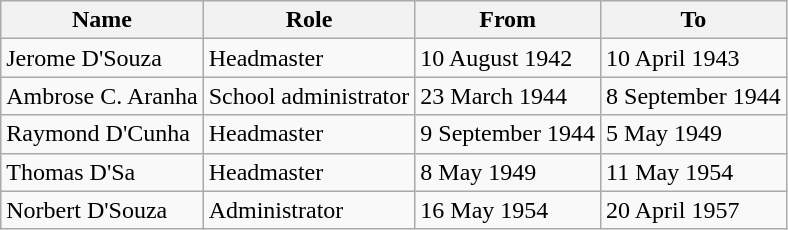<table class="wikitable">
<tr>
<th>Name</th>
<th>Role</th>
<th>From</th>
<th>To</th>
</tr>
<tr>
<td>Jerome D'Souza</td>
<td>Headmaster</td>
<td>10 August 1942</td>
<td>10 April 1943</td>
</tr>
<tr>
<td>Ambrose C. Aranha</td>
<td>School administrator</td>
<td>23 March 1944</td>
<td>8 September 1944</td>
</tr>
<tr>
<td>Raymond D'Cunha</td>
<td>Headmaster</td>
<td>9 September 1944</td>
<td>5 May 1949</td>
</tr>
<tr>
<td>Thomas D'Sa</td>
<td>Headmaster</td>
<td>8 May 1949</td>
<td>11 May 1954</td>
</tr>
<tr>
<td>Norbert D'Souza</td>
<td>Administrator</td>
<td>16 May 1954</td>
<td>20 April 1957</td>
</tr>
</table>
